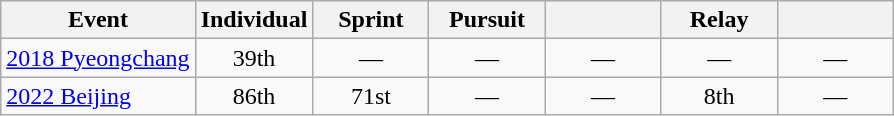<table class="wikitable" style="text-align: center;">
<tr ">
<th>Event</th>
<th style="width:70px;">Individual</th>
<th style="width:70px;">Sprint</th>
<th style="width:70px;">Pursuit</th>
<th style="width:70px;"></th>
<th style="width:70px;">Relay</th>
<th style="width:70px;"></th>
</tr>
<tr>
<td align="left"> <a href='#'>2018 Pyeongchang</a></td>
<td>39th</td>
<td>—</td>
<td>—</td>
<td>—</td>
<td>—</td>
<td>—</td>
</tr>
<tr>
<td align="left"> <a href='#'>2022 Beijing</a></td>
<td>86th</td>
<td>71st</td>
<td>—</td>
<td>—</td>
<td>8th</td>
<td>—</td>
</tr>
</table>
